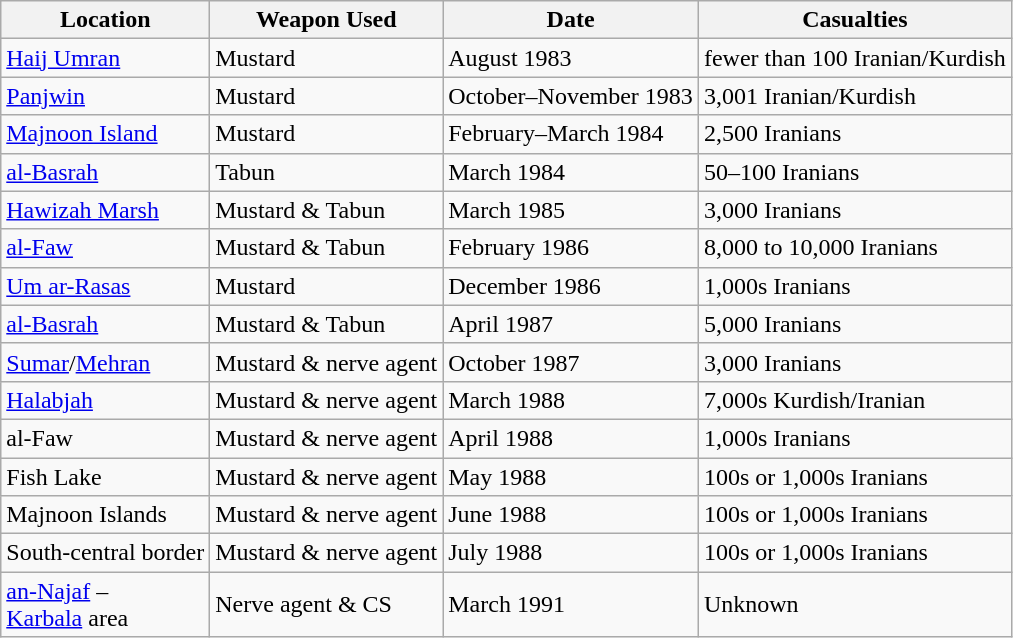<table class="wikitable">
<tr>
<th>Location</th>
<th>Weapon Used</th>
<th>Date</th>
<th>Casualties</th>
</tr>
<tr>
<td><a href='#'>Haij Umran</a></td>
<td>Mustard</td>
<td>August 1983</td>
<td>fewer than 100 Iranian/Kurdish</td>
</tr>
<tr>
<td><a href='#'>Panjwin</a></td>
<td>Mustard</td>
<td>October–November 1983</td>
<td>3,001 Iranian/Kurdish</td>
</tr>
<tr>
<td><a href='#'>Majnoon Island</a></td>
<td>Mustard</td>
<td>February–March 1984</td>
<td>2,500 Iranians</td>
</tr>
<tr>
<td><a href='#'>al-Basrah</a></td>
<td>Tabun</td>
<td>March 1984</td>
<td>50–100 Iranians</td>
</tr>
<tr>
<td><a href='#'>Hawizah Marsh</a></td>
<td>Mustard & Tabun</td>
<td>March 1985</td>
<td>3,000 Iranians</td>
</tr>
<tr>
<td><a href='#'>al-Faw</a></td>
<td>Mustard & Tabun</td>
<td>February 1986</td>
<td>8,000 to 10,000 Iranians</td>
</tr>
<tr>
<td><a href='#'>Um ar-Rasas</a></td>
<td>Mustard</td>
<td>December 1986</td>
<td>1,000s Iranians</td>
</tr>
<tr>
<td><a href='#'>al-Basrah</a></td>
<td>Mustard & Tabun</td>
<td>April 1987</td>
<td>5,000 Iranians</td>
</tr>
<tr>
<td><a href='#'>Sumar</a>/<a href='#'>Mehran</a></td>
<td>Mustard & nerve agent</td>
<td>October 1987</td>
<td>3,000 Iranians</td>
</tr>
<tr>
<td><a href='#'>Halabjah</a></td>
<td>Mustard & nerve agent</td>
<td>March 1988</td>
<td>7,000s Kurdish/Iranian</td>
</tr>
<tr>
<td>al-Faw</td>
<td>Mustard & nerve agent</td>
<td>April 1988</td>
<td>1,000s Iranians</td>
</tr>
<tr>
<td>Fish Lake</td>
<td>Mustard & nerve agent</td>
<td>May 1988</td>
<td>100s or 1,000s Iranians</td>
</tr>
<tr>
<td>Majnoon Islands</td>
<td>Mustard & nerve agent</td>
<td>June 1988</td>
<td>100s or 1,000s Iranians</td>
</tr>
<tr>
<td>South-central border</td>
<td>Mustard & nerve agent</td>
<td>July 1988</td>
<td>100s or 1,000s Iranians</td>
</tr>
<tr>
<td><a href='#'>an-Najaf</a> – <br><a href='#'>Karbala</a> area</td>
<td>Nerve agent & CS</td>
<td>March 1991</td>
<td>Unknown</td>
</tr>
</table>
